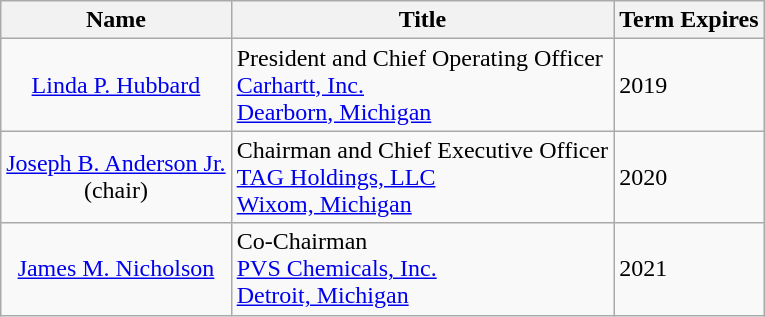<table class="wikitable sortable">
<tr>
<th>Name</th>
<th>Title</th>
<th>Term Expires</th>
</tr>
<tr>
<td style="text-align:center;"><a href='#'>Linda P. Hubbard</a></td>
<td>President and Chief Operating Officer<br><a href='#'>Carhartt, Inc.</a><br><a href='#'>Dearborn, Michigan</a></td>
<td>2019</td>
</tr>
<tr>
<td style="text-align:center;"><a href='#'>Joseph B. Anderson Jr.</a><br>(chair)</td>
<td>Chairman and Chief Executive Officer<br><a href='#'>TAG Holdings, LLC</a><br><a href='#'>Wixom, Michigan</a></td>
<td>2020</td>
</tr>
<tr>
<td style="text-align:center;"><a href='#'>James M. Nicholson</a></td>
<td>Co-Chairman<br><a href='#'>PVS Chemicals, Inc.</a><br><a href='#'>Detroit, Michigan</a></td>
<td>2021</td>
</tr>
</table>
